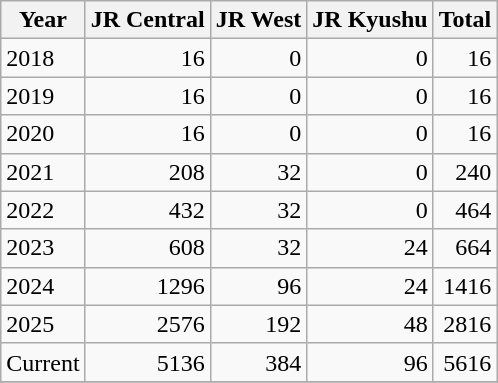<table class="wikitable sortable" style="text-align:right;">
<tr>
<th>Year</th>
<th> JR Central</th>
<th> JR West</th>
<th> JR Kyushu</th>
<th>Total</th>
</tr>
<tr>
<td align = left>2018</td>
<td>16</td>
<td>0</td>
<td>0</td>
<td>16</td>
</tr>
<tr>
<td align = left>2019</td>
<td>16</td>
<td>0</td>
<td>0</td>
<td>16</td>
</tr>
<tr>
<td align = left>2020</td>
<td>16</td>
<td>0</td>
<td>0</td>
<td>16</td>
</tr>
<tr>
<td align = left>2021</td>
<td>208</td>
<td>32</td>
<td>0</td>
<td>240</td>
</tr>
<tr>
<td align = left>2022</td>
<td>432</td>
<td>32</td>
<td>0</td>
<td>464</td>
</tr>
<tr>
<td align = left>2023</td>
<td>608</td>
<td>32</td>
<td>24</td>
<td>664</td>
</tr>
<tr>
<td align = left>2024</td>
<td>1296</td>
<td>96</td>
<td>24</td>
<td>1416</td>
</tr>
<tr>
<td align = left>2025</td>
<td>2576</td>
<td>192</td>
<td>48</td>
<td>2816</td>
</tr>
<tr>
<td align = left>Current</td>
<td>5136</td>
<td>384</td>
<td>96</td>
<td>5616</td>
</tr>
<tr>
</tr>
</table>
